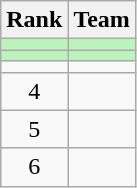<table class=wikitable style="text-align:center;">
<tr>
<th>Rank</th>
<th>Team</th>
</tr>
<tr bgcolor=bbf3bb>
<td></td>
<td align=left></td>
</tr>
<tr bgcolor=bbf3bb>
<td></td>
<td align=left></td>
</tr>
<tr>
<td></td>
<td align=left></td>
</tr>
<tr>
<td>4</td>
<td align=left></td>
</tr>
<tr>
<td>5</td>
<td align=left></td>
</tr>
<tr>
<td>6</td>
<td align=left></td>
</tr>
</table>
